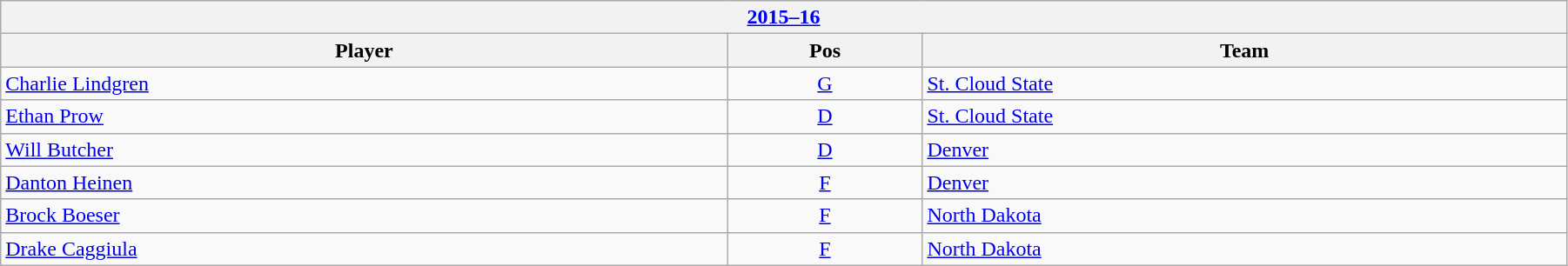<table class="wikitable" width=95%>
<tr>
<th colspan=3><a href='#'>2015–16</a></th>
</tr>
<tr>
<th>Player</th>
<th>Pos</th>
<th>Team</th>
</tr>
<tr>
<td><a href='#'>Charlie Lindgren</a></td>
<td align=center><a href='#'>G</a></td>
<td><a href='#'>St. Cloud State</a></td>
</tr>
<tr>
<td><a href='#'>Ethan Prow</a></td>
<td align=center><a href='#'>D</a></td>
<td><a href='#'>St. Cloud State</a></td>
</tr>
<tr>
<td><a href='#'>Will Butcher</a></td>
<td align=center><a href='#'>D</a></td>
<td><a href='#'>Denver</a></td>
</tr>
<tr>
<td><a href='#'>Danton Heinen</a></td>
<td align=center><a href='#'>F</a></td>
<td><a href='#'>Denver</a></td>
</tr>
<tr>
<td><a href='#'>Brock Boeser</a></td>
<td align=center><a href='#'>F</a></td>
<td><a href='#'>North Dakota</a></td>
</tr>
<tr>
<td><a href='#'>Drake Caggiula</a></td>
<td align=center><a href='#'>F</a></td>
<td><a href='#'>North Dakota</a></td>
</tr>
</table>
